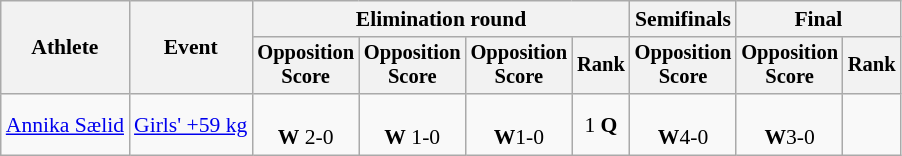<table class="wikitable" style="font-size:90%">
<tr>
<th rowspan=2>Athlete</th>
<th rowspan=2>Event</th>
<th colspan=4>Elimination round</th>
<th>Semifinals</th>
<th colspan=2>Final</th>
</tr>
<tr style="font-size:95%">
<th>Opposition<br>Score</th>
<th>Opposition<br>Score</th>
<th>Opposition<br>Score</th>
<th>Rank</th>
<th>Opposition<br>Score</th>
<th>Opposition<br>Score</th>
<th>Rank</th>
</tr>
<tr align=center>
<td align=left><a href='#'>Annika Sælid</a></td>
<td align=left><a href='#'>Girls' +59 kg</a></td>
<td><br> <strong>W</strong> 2-0</td>
<td><br> <strong>W</strong> 1-0</td>
<td><br> <strong>W</strong>1-0</td>
<td>1 <strong>Q</strong></td>
<td><br> <strong>W</strong>4-0</td>
<td><br> <strong>W</strong>3-0</td>
<td></td>
</tr>
</table>
